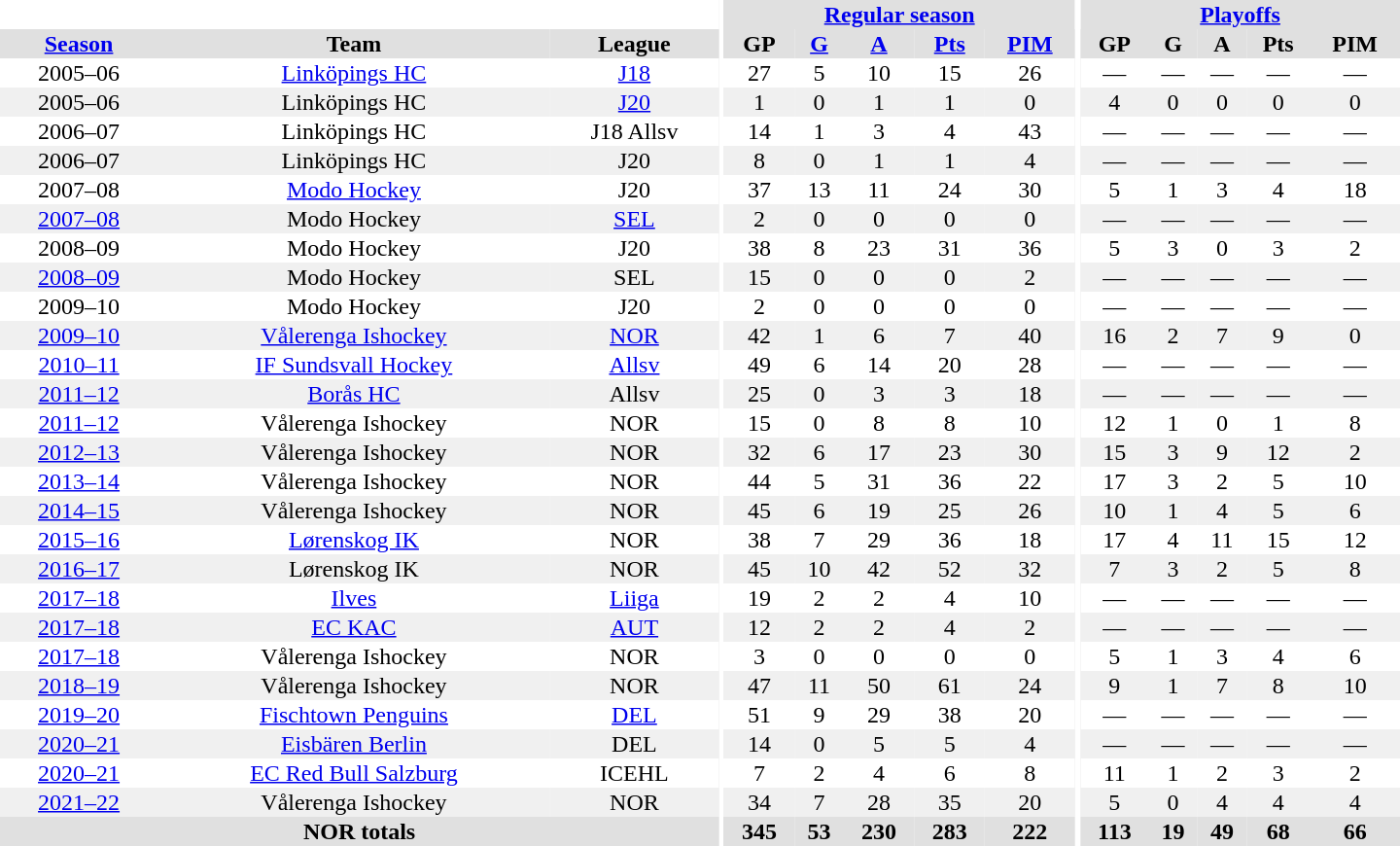<table border="0" cellpadding="1" cellspacing="0" style="text-align:center; width:60em">
<tr bgcolor="#e0e0e0">
<th colspan="3" bgcolor="#ffffff"></th>
<th rowspan="99" bgcolor="#ffffff"></th>
<th colspan="5"><a href='#'>Regular season</a></th>
<th rowspan="99" bgcolor="#ffffff"></th>
<th colspan="5"><a href='#'>Playoffs</a></th>
</tr>
<tr bgcolor="#e0e0e0">
<th><a href='#'>Season</a></th>
<th>Team</th>
<th>League</th>
<th>GP</th>
<th><a href='#'>G</a></th>
<th><a href='#'>A</a></th>
<th><a href='#'>Pts</a></th>
<th><a href='#'>PIM</a></th>
<th>GP</th>
<th>G</th>
<th>A</th>
<th>Pts</th>
<th>PIM</th>
</tr>
<tr>
<td>2005–06</td>
<td><a href='#'>Linköpings HC</a></td>
<td><a href='#'>J18</a></td>
<td>27</td>
<td>5</td>
<td>10</td>
<td>15</td>
<td>26</td>
<td>—</td>
<td>—</td>
<td>—</td>
<td>—</td>
<td>—</td>
</tr>
<tr bgcolor="#f0f0f0">
<td>2005–06</td>
<td>Linköpings HC</td>
<td><a href='#'>J20</a></td>
<td>1</td>
<td>0</td>
<td>1</td>
<td>1</td>
<td>0</td>
<td>4</td>
<td>0</td>
<td>0</td>
<td>0</td>
<td>0</td>
</tr>
<tr>
<td>2006–07</td>
<td>Linköpings HC</td>
<td>J18 Allsv</td>
<td>14</td>
<td>1</td>
<td>3</td>
<td>4</td>
<td>43</td>
<td>—</td>
<td>—</td>
<td>—</td>
<td>—</td>
<td>—</td>
</tr>
<tr bgcolor="#f0f0f0">
<td>2006–07</td>
<td>Linköpings HC</td>
<td>J20</td>
<td>8</td>
<td>0</td>
<td>1</td>
<td>1</td>
<td>4</td>
<td>—</td>
<td>—</td>
<td>—</td>
<td>—</td>
<td>—</td>
</tr>
<tr>
<td>2007–08</td>
<td><a href='#'>Modo Hockey</a></td>
<td>J20</td>
<td>37</td>
<td>13</td>
<td>11</td>
<td>24</td>
<td>30</td>
<td>5</td>
<td>1</td>
<td>3</td>
<td>4</td>
<td>18</td>
</tr>
<tr bgcolor="#f0f0f0">
<td><a href='#'>2007–08</a></td>
<td>Modo Hockey</td>
<td><a href='#'>SEL</a></td>
<td>2</td>
<td>0</td>
<td>0</td>
<td>0</td>
<td>0</td>
<td>—</td>
<td>—</td>
<td>—</td>
<td>—</td>
<td>—</td>
</tr>
<tr>
<td>2008–09</td>
<td>Modo Hockey</td>
<td>J20</td>
<td>38</td>
<td>8</td>
<td>23</td>
<td>31</td>
<td>36</td>
<td>5</td>
<td>3</td>
<td>0</td>
<td>3</td>
<td>2</td>
</tr>
<tr bgcolor="#f0f0f0">
<td><a href='#'>2008–09</a></td>
<td>Modo Hockey</td>
<td>SEL</td>
<td>15</td>
<td>0</td>
<td>0</td>
<td>0</td>
<td>2</td>
<td>—</td>
<td>—</td>
<td>—</td>
<td>—</td>
<td>—</td>
</tr>
<tr>
<td>2009–10</td>
<td>Modo Hockey</td>
<td>J20</td>
<td>2</td>
<td>0</td>
<td>0</td>
<td>0</td>
<td>0</td>
<td>—</td>
<td>—</td>
<td>—</td>
<td>—</td>
<td>—</td>
</tr>
<tr bgcolor="#f0f0f0">
<td><a href='#'>2009–10</a></td>
<td><a href='#'>Vålerenga Ishockey</a></td>
<td><a href='#'>NOR</a></td>
<td>42</td>
<td>1</td>
<td>6</td>
<td>7</td>
<td>40</td>
<td>16</td>
<td>2</td>
<td>7</td>
<td>9</td>
<td>0</td>
</tr>
<tr>
<td><a href='#'>2010–11</a></td>
<td><a href='#'>IF Sundsvall Hockey</a></td>
<td><a href='#'>Allsv</a></td>
<td>49</td>
<td>6</td>
<td>14</td>
<td>20</td>
<td>28</td>
<td>—</td>
<td>—</td>
<td>—</td>
<td>—</td>
<td>—</td>
</tr>
<tr bgcolor="#f0f0f0">
<td><a href='#'>2011–12</a></td>
<td><a href='#'>Borås HC</a></td>
<td>Allsv</td>
<td>25</td>
<td>0</td>
<td>3</td>
<td>3</td>
<td>18</td>
<td>—</td>
<td>—</td>
<td>—</td>
<td>—</td>
<td>—</td>
</tr>
<tr>
<td><a href='#'>2011–12</a></td>
<td>Vålerenga Ishockey</td>
<td>NOR</td>
<td>15</td>
<td>0</td>
<td>8</td>
<td>8</td>
<td>10</td>
<td>12</td>
<td>1</td>
<td>0</td>
<td>1</td>
<td>8</td>
</tr>
<tr bgcolor="#f0f0f0">
<td><a href='#'>2012–13</a></td>
<td>Vålerenga Ishockey</td>
<td>NOR</td>
<td>32</td>
<td>6</td>
<td>17</td>
<td>23</td>
<td>30</td>
<td>15</td>
<td>3</td>
<td>9</td>
<td>12</td>
<td>2</td>
</tr>
<tr>
<td><a href='#'>2013–14</a></td>
<td>Vålerenga Ishockey</td>
<td>NOR</td>
<td>44</td>
<td>5</td>
<td>31</td>
<td>36</td>
<td>22</td>
<td>17</td>
<td>3</td>
<td>2</td>
<td>5</td>
<td>10</td>
</tr>
<tr bgcolor="#f0f0f0">
<td><a href='#'>2014–15</a></td>
<td>Vålerenga Ishockey</td>
<td>NOR</td>
<td>45</td>
<td>6</td>
<td>19</td>
<td>25</td>
<td>26</td>
<td>10</td>
<td>1</td>
<td>4</td>
<td>5</td>
<td>6</td>
</tr>
<tr>
<td><a href='#'>2015–16</a></td>
<td><a href='#'>Lørenskog IK</a></td>
<td>NOR</td>
<td>38</td>
<td>7</td>
<td>29</td>
<td>36</td>
<td>18</td>
<td>17</td>
<td>4</td>
<td>11</td>
<td>15</td>
<td>12</td>
</tr>
<tr bgcolor="#f0f0f0">
<td><a href='#'>2016–17</a></td>
<td>Lørenskog IK</td>
<td>NOR</td>
<td>45</td>
<td>10</td>
<td>42</td>
<td>52</td>
<td>32</td>
<td>7</td>
<td>3</td>
<td>2</td>
<td>5</td>
<td>8</td>
</tr>
<tr>
<td><a href='#'>2017–18</a></td>
<td><a href='#'>Ilves</a></td>
<td><a href='#'>Liiga</a></td>
<td>19</td>
<td>2</td>
<td>2</td>
<td>4</td>
<td>10</td>
<td>—</td>
<td>—</td>
<td>—</td>
<td>—</td>
<td>—</td>
</tr>
<tr bgcolor="#f0f0f0">
<td><a href='#'>2017–18</a></td>
<td><a href='#'>EC KAC</a></td>
<td><a href='#'>AUT</a></td>
<td>12</td>
<td>2</td>
<td>2</td>
<td>4</td>
<td>2</td>
<td>—</td>
<td>—</td>
<td>—</td>
<td>—</td>
<td>—</td>
</tr>
<tr>
<td><a href='#'>2017–18</a></td>
<td>Vålerenga Ishockey</td>
<td>NOR</td>
<td>3</td>
<td>0</td>
<td>0</td>
<td>0</td>
<td>0</td>
<td>5</td>
<td>1</td>
<td>3</td>
<td>4</td>
<td>6</td>
</tr>
<tr bgcolor="#f0f0f0">
<td><a href='#'>2018–19</a></td>
<td>Vålerenga Ishockey</td>
<td>NOR</td>
<td>47</td>
<td>11</td>
<td>50</td>
<td>61</td>
<td>24</td>
<td>9</td>
<td>1</td>
<td>7</td>
<td>8</td>
<td>10</td>
</tr>
<tr>
<td><a href='#'>2019–20</a></td>
<td><a href='#'>Fischtown Penguins</a></td>
<td><a href='#'>DEL</a></td>
<td>51</td>
<td>9</td>
<td>29</td>
<td>38</td>
<td>20</td>
<td>—</td>
<td>—</td>
<td>—</td>
<td>—</td>
<td>—</td>
</tr>
<tr bgcolor="#f0f0f0">
<td><a href='#'>2020–21</a></td>
<td><a href='#'>Eisbären Berlin</a></td>
<td>DEL</td>
<td>14</td>
<td>0</td>
<td>5</td>
<td>5</td>
<td>4</td>
<td>—</td>
<td>—</td>
<td>—</td>
<td>—</td>
<td>—</td>
</tr>
<tr>
<td><a href='#'>2020–21</a></td>
<td><a href='#'>EC Red Bull Salzburg</a></td>
<td>ICEHL</td>
<td>7</td>
<td>2</td>
<td>4</td>
<td>6</td>
<td>8</td>
<td>11</td>
<td>1</td>
<td>2</td>
<td>3</td>
<td>2</td>
</tr>
<tr bgcolor="#f0f0f0">
<td><a href='#'>2021–22</a></td>
<td>Vålerenga Ishockey</td>
<td>NOR</td>
<td>34</td>
<td>7</td>
<td>28</td>
<td>35</td>
<td>20</td>
<td>5</td>
<td>0</td>
<td>4</td>
<td>4</td>
<td>4</td>
</tr>
<tr bgcolor="#e0e0e0">
<th colspan="3">NOR totals</th>
<th>345</th>
<th>53</th>
<th>230</th>
<th>283</th>
<th>222</th>
<th>113</th>
<th>19</th>
<th>49</th>
<th>68</th>
<th>66</th>
</tr>
</table>
